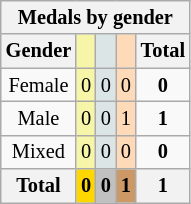<table class=wikitable style=font-size:85%;text-align:center>
<tr>
<th colspan=5>Medals by gender</th>
</tr>
<tr>
<th>Gender</th>
<td bgcolor=F7F6A8></td>
<td bgcolor=DCE5E5></td>
<td bgcolor=FFDAB9></td>
<th>Total</th>
</tr>
<tr>
<td>Female</td>
<td bgcolor=F7F6A8>0</td>
<td bgcolor=DCE5E5>0</td>
<td bgcolor=FFDAB9>0</td>
<td><strong>0</strong></td>
</tr>
<tr>
<td>Male</td>
<td bgcolor=F7F6A8>0</td>
<td bgcolor=DCE5E5>0</td>
<td bgcolor=FFDAB9>1</td>
<td><strong>1</strong></td>
</tr>
<tr>
<td>Mixed</td>
<td bgcolor=F7F6A8>0</td>
<td bgcolor=DCE5E5>0</td>
<td bgcolor=FFDAB9>0</td>
<td><strong>0</strong></td>
</tr>
<tr>
<th>Total</th>
<th style=background:gold>0</th>
<th style=background:silver>0</th>
<th style=background:#c96>1</th>
<th>1</th>
</tr>
</table>
